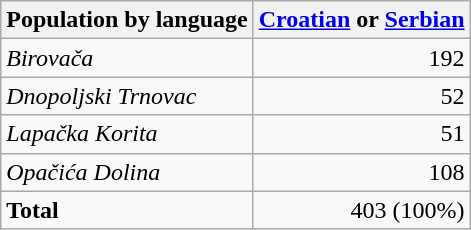<table class="wikitable sortable">
<tr>
<th>Population by language</th>
<th><a href='#'>Croatian</a> or <a href='#'>Serbian</a></th>
</tr>
<tr>
<td><em>Birovača</em></td>
<td align="right">192</td>
</tr>
<tr>
<td><em>Dnopoljski Trnovac</em></td>
<td align="right">52</td>
</tr>
<tr>
<td><em>Lapačka Korita</em></td>
<td align="right">51</td>
</tr>
<tr>
<td><em>Opačića Dolina</em></td>
<td align="right">108</td>
</tr>
<tr>
<td><strong>Total</strong></td>
<td align="right">403 (100%)</td>
</tr>
</table>
